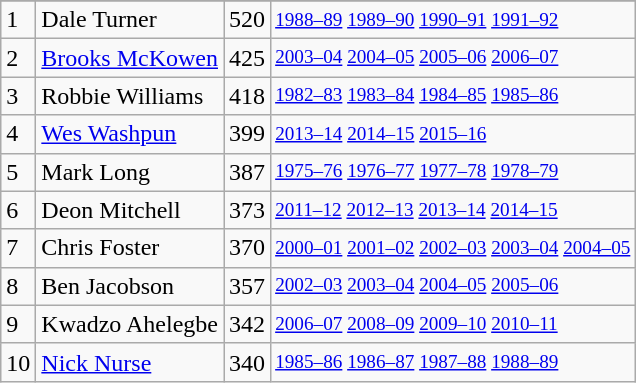<table class="wikitable">
<tr>
</tr>
<tr>
<td>1</td>
<td>Dale Turner</td>
<td>520</td>
<td style="font-size:80%;"><a href='#'>1988–89</a> <a href='#'>1989–90</a> <a href='#'>1990–91</a> <a href='#'>1991–92</a></td>
</tr>
<tr>
<td>2</td>
<td><a href='#'>Brooks McKowen</a></td>
<td>425</td>
<td style="font-size:80%;"><a href='#'>2003–04</a> <a href='#'>2004–05</a> <a href='#'>2005–06</a> <a href='#'>2006–07</a></td>
</tr>
<tr>
<td>3</td>
<td>Robbie Williams</td>
<td>418</td>
<td style="font-size:80%;"><a href='#'>1982–83</a> <a href='#'>1983–84</a> <a href='#'>1984–85</a> <a href='#'>1985–86</a></td>
</tr>
<tr>
<td>4</td>
<td><a href='#'>Wes Washpun</a></td>
<td>399</td>
<td style="font-size:80%;"><a href='#'>2013–14</a> <a href='#'>2014–15</a> <a href='#'>2015–16</a></td>
</tr>
<tr>
<td>5</td>
<td>Mark Long</td>
<td>387</td>
<td style="font-size:80%;"><a href='#'>1975–76</a> <a href='#'>1976–77</a> <a href='#'>1977–78</a> <a href='#'>1978–79</a></td>
</tr>
<tr>
<td>6</td>
<td>Deon Mitchell</td>
<td>373</td>
<td style="font-size:80%;"><a href='#'>2011–12</a> <a href='#'>2012–13</a> <a href='#'>2013–14</a> <a href='#'>2014–15</a></td>
</tr>
<tr>
<td>7</td>
<td>Chris Foster</td>
<td>370</td>
<td style="font-size:80%;"><a href='#'>2000–01</a> <a href='#'>2001–02</a> <a href='#'>2002–03</a> <a href='#'>2003–04</a> <a href='#'>2004–05</a></td>
</tr>
<tr>
<td>8</td>
<td>Ben Jacobson</td>
<td>357</td>
<td style="font-size:80%;"><a href='#'>2002–03</a> <a href='#'>2003–04</a> <a href='#'>2004–05</a> <a href='#'>2005–06</a></td>
</tr>
<tr>
<td>9</td>
<td>Kwadzo Ahelegbe</td>
<td>342</td>
<td style="font-size:80%;"><a href='#'>2006–07</a> <a href='#'>2008–09</a> <a href='#'>2009–10</a> <a href='#'>2010–11</a></td>
</tr>
<tr>
<td>10</td>
<td><a href='#'>Nick Nurse</a></td>
<td>340</td>
<td style="font-size:80%;"><a href='#'>1985–86</a> <a href='#'>1986–87</a> <a href='#'>1987–88</a> <a href='#'>1988–89</a></td>
</tr>
</table>
